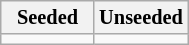<table class="wikitable" style="font-size:85%">
<tr>
<th colspan=2>Seeded</th>
<th colspan=2>Unseeded</th>
</tr>
<tr>
<td style="border-right:none; width:25%; vertical-align:top;"></td>
<td style="border-left:none; width:25%; vertical-align:top;"></td>
<td style="border-right:none; width:25%; vertical-align:top;"></td>
<td style="border-left:none; width:25%; vertical-align:top;"></td>
</tr>
</table>
